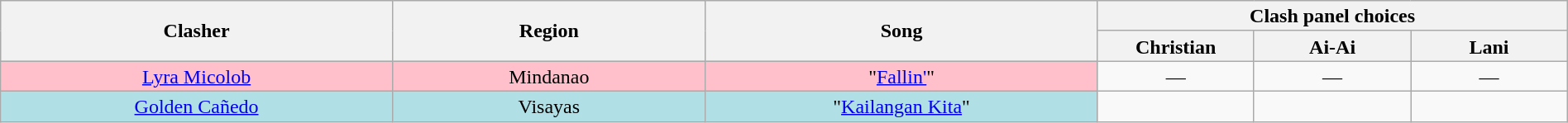<table class="wikitable" style="text-align:center; line-height:17px; width:100%;">
<tr>
<th rowspan="2" width="25%">Clasher</th>
<th rowspan="2">Region</th>
<th rowspan="2" width="25%">Song</th>
<th colspan="3" width="30%">Clash panel choices</th>
</tr>
<tr>
<th width="10%">Christian</th>
<th width="10%">Ai-Ai</th>
<th width="10%">Lani</th>
</tr>
<tr>
<td style="background:pink;"><a href='#'>Lyra Micolob</a></td>
<td style="background:pink;">Mindanao</td>
<td style="background:pink;">"<a href='#'>Fallin'</a>"</td>
<td>—</td>
<td>—</td>
<td>—</td>
</tr>
<tr>
<td style="background:#b0e0e6;"><a href='#'>Golden Cañedo</a></td>
<td style="background:#b0e0e6;">Visayas</td>
<td style="background:#b0e0e6;">"<a href='#'>Kailangan Kita</a>"</td>
<td><strong></strong></td>
<td><strong></strong></td>
<td><strong></strong></td>
</tr>
</table>
